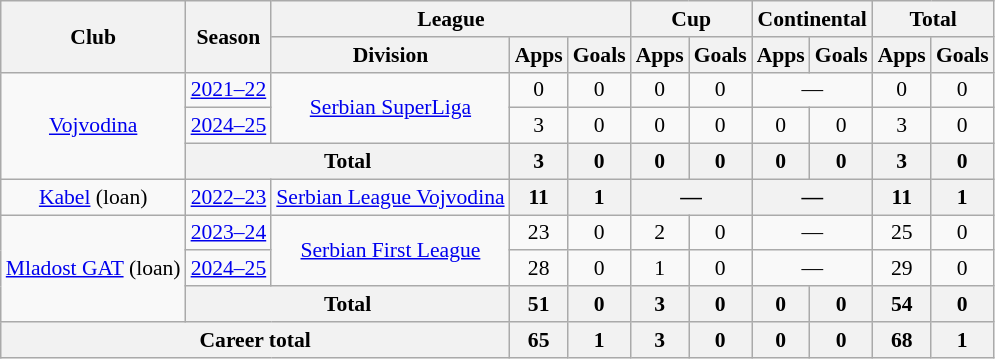<table class="wikitable" style="text-align: center;font-size:90%">
<tr>
<th rowspan="2">Club</th>
<th rowspan="2">Season</th>
<th colspan="3">League</th>
<th colspan="2">Cup</th>
<th colspan="2">Continental</th>
<th colspan="2">Total</th>
</tr>
<tr>
<th>Division</th>
<th>Apps</th>
<th>Goals</th>
<th>Apps</th>
<th>Goals</th>
<th>Apps</th>
<th>Goals</th>
<th>Apps</th>
<th>Goals</th>
</tr>
<tr>
<td rowspan="3"><a href='#'>Vojvodina</a></td>
<td><a href='#'>2021–22</a></td>
<td rowspan="2"><a href='#'>Serbian SuperLiga</a></td>
<td>0</td>
<td>0</td>
<td>0</td>
<td>0</td>
<td colspan="2">—</td>
<td>0</td>
<td>0</td>
</tr>
<tr>
<td><a href='#'>2024–25</a></td>
<td>3</td>
<td>0</td>
<td>0</td>
<td>0</td>
<td>0</td>
<td>0</td>
<td>3</td>
<td>0</td>
</tr>
<tr>
<th colspan="2">Total</th>
<th>3</th>
<th>0</th>
<th>0</th>
<th>0</th>
<th>0</th>
<th>0</th>
<th>3</th>
<th>0</th>
</tr>
<tr>
<td><a href='#'>Kabel</a> (loan)</td>
<td><a href='#'>2022–23</a></td>
<td><a href='#'>Serbian League Vojvodina</a></td>
<th>11</th>
<th>1</th>
<th colspan="2">—</th>
<th colspan="2">—</th>
<th>11</th>
<th>1</th>
</tr>
<tr>
<td rowspan="3"><a href='#'>Mladost GAT</a> (loan)</td>
<td><a href='#'>2023–24</a></td>
<td rowspan="2"><a href='#'>Serbian First League</a></td>
<td>23</td>
<td>0</td>
<td>2</td>
<td>0</td>
<td colspan="2">—</td>
<td>25</td>
<td>0</td>
</tr>
<tr>
<td><a href='#'>2024–25</a></td>
<td>28</td>
<td>0</td>
<td>1</td>
<td>0</td>
<td colspan="2">—</td>
<td>29</td>
<td>0</td>
</tr>
<tr>
<th colspan="2">Total</th>
<th>51</th>
<th>0</th>
<th>3</th>
<th>0</th>
<th>0</th>
<th>0</th>
<th>54</th>
<th>0</th>
</tr>
<tr>
<th colspan="3">Career total</th>
<th>65</th>
<th>1</th>
<th>3</th>
<th>0</th>
<th>0</th>
<th>0</th>
<th>68</th>
<th>1</th>
</tr>
</table>
